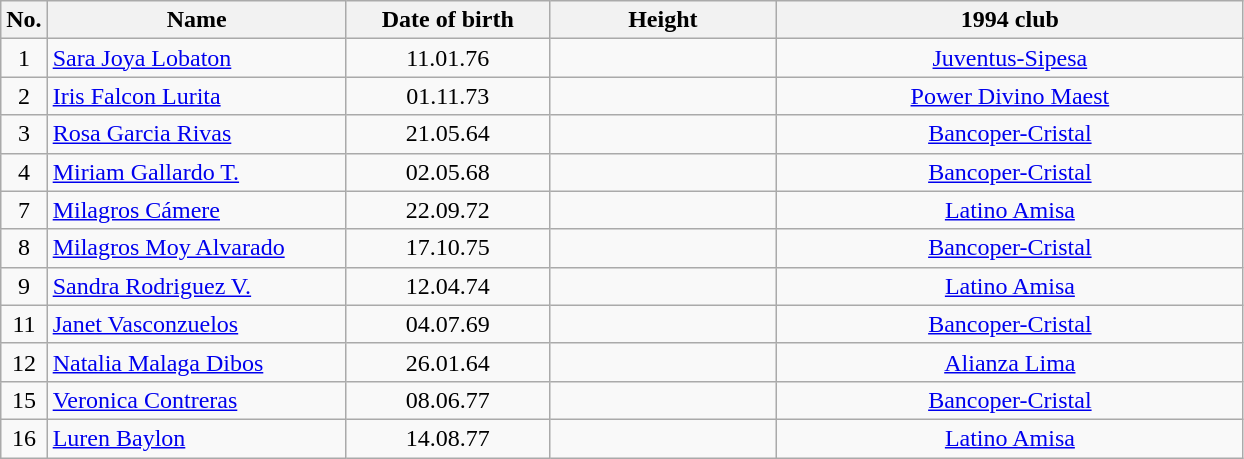<table class="wikitable sortable" style="text-align:center;">
<tr>
<th>No.</th>
<th style="width:12em">Name</th>
<th style="width:8em">Date of birth</th>
<th style="width:9em">Height</th>
<th style="width:19em">1994 club</th>
</tr>
<tr>
<td>1</td>
<td align=left><a href='#'>Sara Joya Lobaton</a></td>
<td>11.01.76</td>
<td></td>
<td><a href='#'>Juventus-Sipesa</a></td>
</tr>
<tr>
<td>2</td>
<td align=left><a href='#'>Iris Falcon Lurita</a></td>
<td>01.11.73</td>
<td></td>
<td><a href='#'>Power Divino Maest</a></td>
</tr>
<tr>
<td>3</td>
<td align=left><a href='#'>Rosa Garcia Rivas</a></td>
<td>21.05.64</td>
<td></td>
<td><a href='#'>Bancoper-Cristal</a></td>
</tr>
<tr>
<td>4</td>
<td align=left><a href='#'>Miriam Gallardo T.</a></td>
<td>02.05.68</td>
<td></td>
<td><a href='#'>Bancoper-Cristal</a></td>
</tr>
<tr>
<td>7</td>
<td align=left><a href='#'>Milagros Cámere</a></td>
<td>22.09.72</td>
<td></td>
<td><a href='#'>Latino Amisa</a></td>
</tr>
<tr>
<td>8</td>
<td align=left><a href='#'>Milagros Moy Alvarado</a></td>
<td>17.10.75</td>
<td></td>
<td><a href='#'>Bancoper-Cristal</a></td>
</tr>
<tr>
<td>9</td>
<td align=left><a href='#'>Sandra Rodriguez V.</a></td>
<td>12.04.74</td>
<td></td>
<td><a href='#'>Latino Amisa</a></td>
</tr>
<tr>
<td>11</td>
<td align=left><a href='#'>Janet Vasconzuelos</a></td>
<td>04.07.69</td>
<td></td>
<td><a href='#'>Bancoper-Cristal</a></td>
</tr>
<tr>
<td>12</td>
<td align=left><a href='#'>Natalia Malaga Dibos</a></td>
<td>26.01.64</td>
<td></td>
<td><a href='#'>Alianza Lima</a></td>
</tr>
<tr>
<td>15</td>
<td align=left><a href='#'>Veronica Contreras</a></td>
<td>08.06.77</td>
<td></td>
<td><a href='#'>Bancoper-Cristal</a></td>
</tr>
<tr>
<td>16</td>
<td align=left><a href='#'>Luren Baylon</a></td>
<td>14.08.77</td>
<td></td>
<td><a href='#'>Latino Amisa</a></td>
</tr>
</table>
